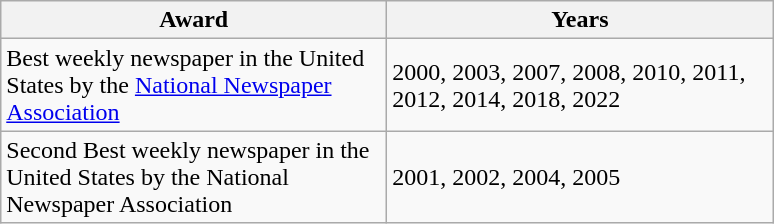<table class="wikitable sortable">
<tr>
<th scope="col" width="250">Award</th>
<th scope="col" width="250">Years</th>
</tr>
<tr>
<td>Best weekly newspaper in the United States by the <a href='#'>National Newspaper Association</a></td>
<td>2000, 2003, 2007, 2008, 2010, 2011, 2012, 2014, 2018, 2022</td>
</tr>
<tr>
<td>Second Best weekly newspaper in the United States by the National Newspaper Association</td>
<td>2001, 2002, 2004, 2005</td>
</tr>
</table>
